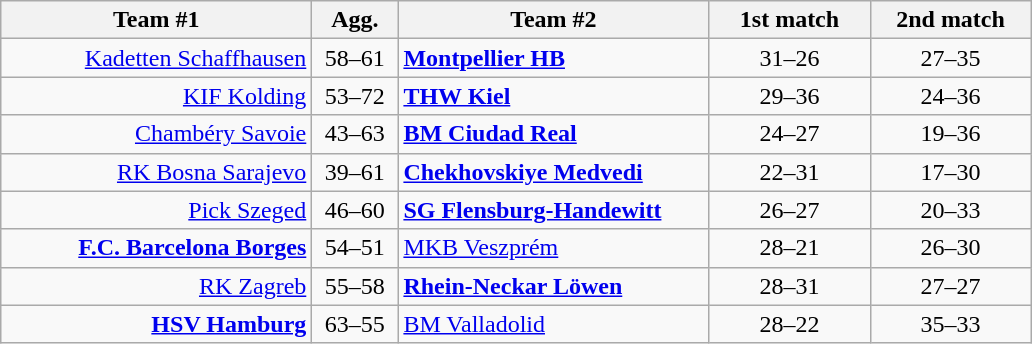<table class=wikitable style="text-align:center">
<tr>
<th width=200>Team #1</th>
<th width=50>Agg.</th>
<th width=200>Team #2</th>
<th width=100>1st match</th>
<th width=100>2nd match</th>
</tr>
<tr>
<td align=right><a href='#'>Kadetten Schaffhausen</a> </td>
<td>58–61</td>
<td align=left> <strong><a href='#'>Montpellier HB</a></strong></td>
<td>31–26</td>
<td>27–35</td>
</tr>
<tr>
<td align=right><a href='#'>KIF Kolding</a> </td>
<td>53–72</td>
<td align=left> <strong><a href='#'>THW Kiel</a></strong></td>
<td>29–36</td>
<td>24–36</td>
</tr>
<tr>
<td align=right><a href='#'>Chambéry Savoie</a> </td>
<td>43–63</td>
<td align=left> <strong><a href='#'>BM Ciudad Real</a></strong></td>
<td>24–27</td>
<td>19–36</td>
</tr>
<tr>
<td align=right><a href='#'>RK Bosna Sarajevo</a> </td>
<td>39–61</td>
<td align=left> <strong><a href='#'>Chekhovskiye Medvedi</a></strong></td>
<td>22–31</td>
<td>17–30</td>
</tr>
<tr>
<td align=right><a href='#'>Pick Szeged</a> </td>
<td>46–60</td>
<td align=left> <strong><a href='#'>SG Flensburg-Handewitt</a></strong></td>
<td>26–27</td>
<td>20–33</td>
</tr>
<tr>
<td align=right><strong><a href='#'>F.C. Barcelona Borges</a></strong> </td>
<td>54–51</td>
<td align=left> <a href='#'>MKB Veszprém</a></td>
<td>28–21</td>
<td>26–30</td>
</tr>
<tr>
<td align=right><a href='#'>RK Zagreb</a> </td>
<td>55–58</td>
<td align=left> <strong><a href='#'>Rhein-Neckar Löwen</a></strong></td>
<td>28–31</td>
<td>27–27</td>
</tr>
<tr>
<td align=right><strong><a href='#'>HSV Hamburg</a></strong> </td>
<td>63–55</td>
<td align=left> <a href='#'>BM Valladolid</a></td>
<td>28–22</td>
<td>35–33</td>
</tr>
</table>
